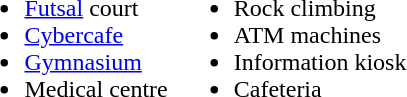<table>
<tr valign="top">
<td><br><ul><li><a href='#'>Futsal</a> court</li><li><a href='#'>Cybercafe</a></li><li><a href='#'>Gymnasium</a></li><li>Medical centre</li></ul></td>
<td><br><ul><li>Rock climbing</li><li>ATM machines</li><li>Information kiosk</li><li>Cafeteria</li></ul></td>
</tr>
</table>
